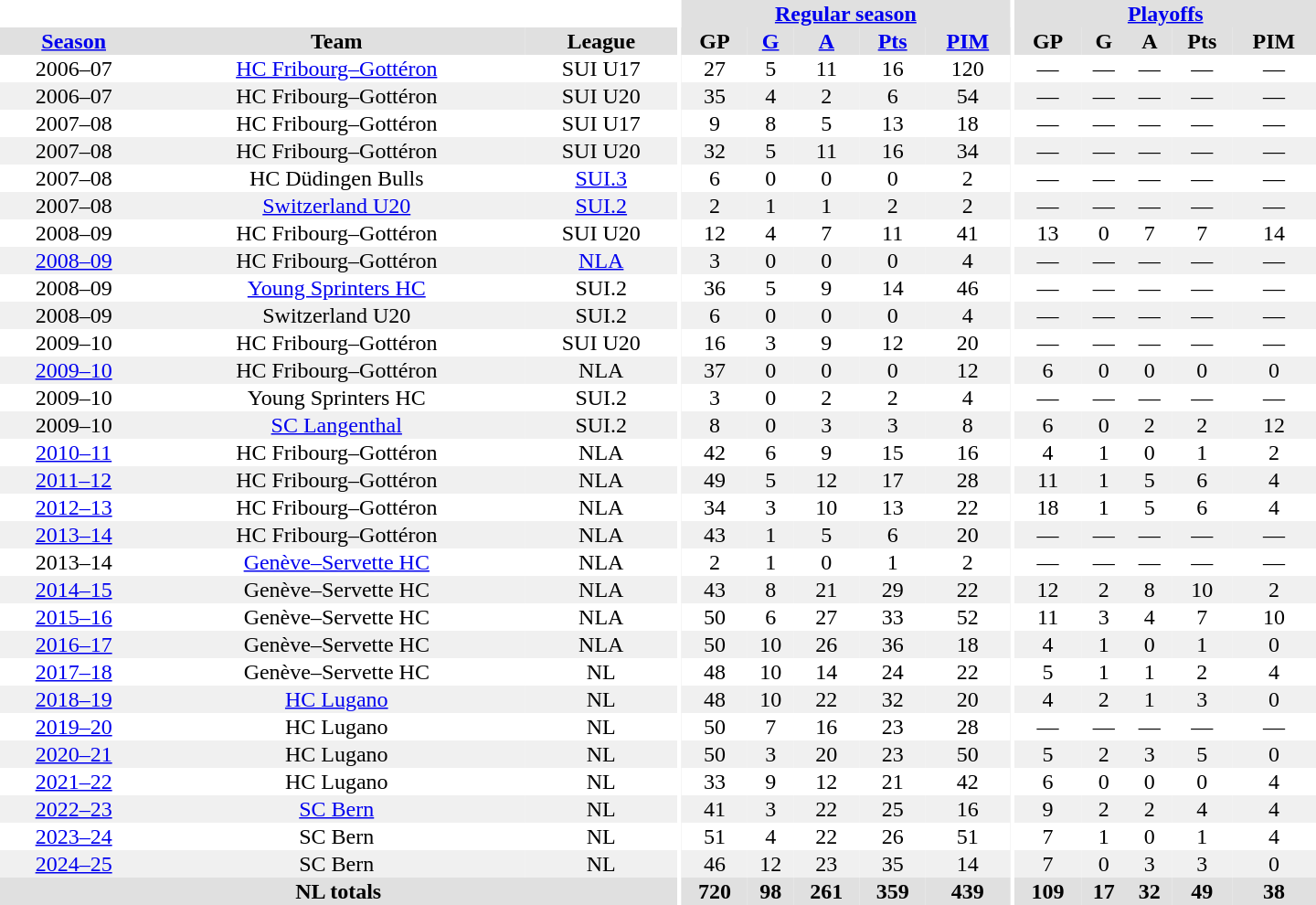<table border="0" cellpadding="1" cellspacing="0" style="text-align:center; width:60em">
<tr bgcolor="#e0e0e0">
<th colspan="3" bgcolor="#ffffff"></th>
<th rowspan="99" bgcolor="#ffffff"></th>
<th colspan="5"><a href='#'>Regular season</a></th>
<th rowspan="99" bgcolor="#ffffff"></th>
<th colspan="5"><a href='#'>Playoffs</a></th>
</tr>
<tr bgcolor="#e0e0e0">
<th><a href='#'>Season</a></th>
<th>Team</th>
<th>League</th>
<th>GP</th>
<th><a href='#'>G</a></th>
<th><a href='#'>A</a></th>
<th><a href='#'>Pts</a></th>
<th><a href='#'>PIM</a></th>
<th>GP</th>
<th>G</th>
<th>A</th>
<th>Pts</th>
<th>PIM</th>
</tr>
<tr>
<td>2006–07</td>
<td><a href='#'>HC Fribourg–Gottéron</a></td>
<td>SUI U17</td>
<td>27</td>
<td>5</td>
<td>11</td>
<td>16</td>
<td>120</td>
<td>—</td>
<td>—</td>
<td>—</td>
<td>—</td>
<td>—</td>
</tr>
<tr bgcolor="#f0f0f0">
<td>2006–07</td>
<td>HC Fribourg–Gottéron</td>
<td>SUI U20</td>
<td>35</td>
<td>4</td>
<td>2</td>
<td>6</td>
<td>54</td>
<td>—</td>
<td>—</td>
<td>—</td>
<td>—</td>
<td>—</td>
</tr>
<tr>
<td>2007–08</td>
<td>HC Fribourg–Gottéron</td>
<td>SUI U17</td>
<td>9</td>
<td>8</td>
<td>5</td>
<td>13</td>
<td>18</td>
<td>—</td>
<td>—</td>
<td>—</td>
<td>—</td>
<td>—</td>
</tr>
<tr bgcolor="#f0f0f0">
<td>2007–08</td>
<td>HC Fribourg–Gottéron</td>
<td>SUI U20</td>
<td>32</td>
<td>5</td>
<td>11</td>
<td>16</td>
<td>34</td>
<td>—</td>
<td>—</td>
<td>—</td>
<td>—</td>
<td>—</td>
</tr>
<tr>
<td>2007–08</td>
<td>HC Düdingen Bulls</td>
<td><a href='#'>SUI.3</a></td>
<td>6</td>
<td>0</td>
<td>0</td>
<td>0</td>
<td>2</td>
<td>—</td>
<td>—</td>
<td>—</td>
<td>—</td>
<td>—</td>
</tr>
<tr bgcolor="#f0f0f0">
<td>2007–08</td>
<td><a href='#'>Switzerland U20</a></td>
<td><a href='#'>SUI.2</a></td>
<td>2</td>
<td>1</td>
<td>1</td>
<td>2</td>
<td>2</td>
<td>—</td>
<td>—</td>
<td>—</td>
<td>—</td>
<td>—</td>
</tr>
<tr>
<td>2008–09</td>
<td>HC Fribourg–Gottéron</td>
<td>SUI U20</td>
<td>12</td>
<td>4</td>
<td>7</td>
<td>11</td>
<td>41</td>
<td>13</td>
<td>0</td>
<td>7</td>
<td>7</td>
<td>14</td>
</tr>
<tr bgcolor="#f0f0f0">
<td><a href='#'>2008–09</a></td>
<td>HC Fribourg–Gottéron</td>
<td><a href='#'>NLA</a></td>
<td>3</td>
<td>0</td>
<td>0</td>
<td>0</td>
<td>4</td>
<td>—</td>
<td>—</td>
<td>—</td>
<td>—</td>
<td>—</td>
</tr>
<tr>
<td>2008–09</td>
<td><a href='#'>Young Sprinters HC</a></td>
<td>SUI.2</td>
<td>36</td>
<td>5</td>
<td>9</td>
<td>14</td>
<td>46</td>
<td>—</td>
<td>—</td>
<td>—</td>
<td>—</td>
<td>—</td>
</tr>
<tr bgcolor="#f0f0f0">
<td>2008–09</td>
<td>Switzerland U20</td>
<td>SUI.2</td>
<td>6</td>
<td>0</td>
<td>0</td>
<td>0</td>
<td>4</td>
<td>—</td>
<td>—</td>
<td>—</td>
<td>—</td>
<td>—</td>
</tr>
<tr>
<td>2009–10</td>
<td>HC Fribourg–Gottéron</td>
<td>SUI U20</td>
<td>16</td>
<td>3</td>
<td>9</td>
<td>12</td>
<td>20</td>
<td>—</td>
<td>—</td>
<td>—</td>
<td>—</td>
<td>—</td>
</tr>
<tr bgcolor="#f0f0f0">
<td><a href='#'>2009–10</a></td>
<td>HC Fribourg–Gottéron</td>
<td>NLA</td>
<td>37</td>
<td>0</td>
<td>0</td>
<td>0</td>
<td>12</td>
<td>6</td>
<td>0</td>
<td>0</td>
<td>0</td>
<td>0</td>
</tr>
<tr>
<td>2009–10</td>
<td>Young Sprinters HC</td>
<td>SUI.2</td>
<td>3</td>
<td>0</td>
<td>2</td>
<td>2</td>
<td>4</td>
<td>—</td>
<td>—</td>
<td>—</td>
<td>—</td>
<td>—</td>
</tr>
<tr bgcolor="#f0f0f0">
<td>2009–10</td>
<td><a href='#'>SC Langenthal</a></td>
<td>SUI.2</td>
<td>8</td>
<td>0</td>
<td>3</td>
<td>3</td>
<td>8</td>
<td>6</td>
<td>0</td>
<td>2</td>
<td>2</td>
<td>12</td>
</tr>
<tr>
<td><a href='#'>2010–11</a></td>
<td>HC Fribourg–Gottéron</td>
<td>NLA</td>
<td>42</td>
<td>6</td>
<td>9</td>
<td>15</td>
<td>16</td>
<td>4</td>
<td>1</td>
<td>0</td>
<td>1</td>
<td>2</td>
</tr>
<tr bgcolor="#f0f0f0">
<td><a href='#'>2011–12</a></td>
<td>HC Fribourg–Gottéron</td>
<td>NLA</td>
<td>49</td>
<td>5</td>
<td>12</td>
<td>17</td>
<td>28</td>
<td>11</td>
<td>1</td>
<td>5</td>
<td>6</td>
<td>4</td>
</tr>
<tr>
<td><a href='#'>2012–13</a></td>
<td>HC Fribourg–Gottéron</td>
<td>NLA</td>
<td>34</td>
<td>3</td>
<td>10</td>
<td>13</td>
<td>22</td>
<td>18</td>
<td>1</td>
<td>5</td>
<td>6</td>
<td>4</td>
</tr>
<tr bgcolor="#f0f0f0">
<td><a href='#'>2013–14</a></td>
<td>HC Fribourg–Gottéron</td>
<td>NLA</td>
<td>43</td>
<td>1</td>
<td>5</td>
<td>6</td>
<td>20</td>
<td>—</td>
<td>—</td>
<td>—</td>
<td>—</td>
<td>—</td>
</tr>
<tr>
<td>2013–14</td>
<td><a href='#'>Genève–Servette HC</a></td>
<td>NLA</td>
<td>2</td>
<td>1</td>
<td>0</td>
<td>1</td>
<td>2</td>
<td>—</td>
<td>—</td>
<td>—</td>
<td>—</td>
<td>—</td>
</tr>
<tr bgcolor="#f0f0f0">
<td><a href='#'>2014–15</a></td>
<td>Genève–Servette HC</td>
<td>NLA</td>
<td>43</td>
<td>8</td>
<td>21</td>
<td>29</td>
<td>22</td>
<td>12</td>
<td>2</td>
<td>8</td>
<td>10</td>
<td>2</td>
</tr>
<tr>
<td><a href='#'>2015–16</a></td>
<td>Genève–Servette HC</td>
<td>NLA</td>
<td>50</td>
<td>6</td>
<td>27</td>
<td>33</td>
<td>52</td>
<td>11</td>
<td>3</td>
<td>4</td>
<td>7</td>
<td>10</td>
</tr>
<tr bgcolor="#f0f0f0">
<td><a href='#'>2016–17</a></td>
<td>Genève–Servette HC</td>
<td>NLA</td>
<td>50</td>
<td>10</td>
<td>26</td>
<td>36</td>
<td>18</td>
<td>4</td>
<td>1</td>
<td>0</td>
<td>1</td>
<td>0</td>
</tr>
<tr>
<td><a href='#'>2017–18</a></td>
<td>Genève–Servette HC</td>
<td>NL</td>
<td>48</td>
<td>10</td>
<td>14</td>
<td>24</td>
<td>22</td>
<td>5</td>
<td>1</td>
<td>1</td>
<td>2</td>
<td>4</td>
</tr>
<tr bgcolor="#f0f0f0">
<td><a href='#'>2018–19</a></td>
<td><a href='#'>HC Lugano</a></td>
<td>NL</td>
<td>48</td>
<td>10</td>
<td>22</td>
<td>32</td>
<td>20</td>
<td>4</td>
<td>2</td>
<td>1</td>
<td>3</td>
<td>0</td>
</tr>
<tr>
<td><a href='#'>2019–20</a></td>
<td>HC Lugano</td>
<td>NL</td>
<td>50</td>
<td>7</td>
<td>16</td>
<td>23</td>
<td>28</td>
<td>—</td>
<td>—</td>
<td>—</td>
<td>—</td>
<td>—</td>
</tr>
<tr bgcolor="#f0f0f0">
<td><a href='#'>2020–21</a></td>
<td>HC Lugano</td>
<td>NL</td>
<td>50</td>
<td>3</td>
<td>20</td>
<td>23</td>
<td>50</td>
<td>5</td>
<td>2</td>
<td>3</td>
<td>5</td>
<td>0</td>
</tr>
<tr>
<td><a href='#'>2021–22</a></td>
<td>HC Lugano</td>
<td>NL</td>
<td>33</td>
<td>9</td>
<td>12</td>
<td>21</td>
<td>42</td>
<td>6</td>
<td>0</td>
<td>0</td>
<td>0</td>
<td>4</td>
</tr>
<tr bgcolor="#f0f0f0">
<td><a href='#'>2022–23</a></td>
<td><a href='#'>SC Bern</a></td>
<td>NL</td>
<td>41</td>
<td>3</td>
<td>22</td>
<td>25</td>
<td>16</td>
<td>9</td>
<td>2</td>
<td>2</td>
<td>4</td>
<td>4</td>
</tr>
<tr>
<td><a href='#'>2023–24</a></td>
<td>SC Bern</td>
<td>NL</td>
<td>51</td>
<td>4</td>
<td>22</td>
<td>26</td>
<td>51</td>
<td>7</td>
<td>1</td>
<td>0</td>
<td>1</td>
<td>4</td>
</tr>
<tr bgcolor="#f0f0f0">
<td><a href='#'>2024–25</a></td>
<td>SC Bern</td>
<td>NL</td>
<td>46</td>
<td>12</td>
<td>23</td>
<td>35</td>
<td>14</td>
<td>7</td>
<td>0</td>
<td>3</td>
<td>3</td>
<td>0</td>
</tr>
<tr bgcolor="#e0e0e0">
<th colspan="3">NL totals</th>
<th>720</th>
<th>98</th>
<th>261</th>
<th>359</th>
<th>439</th>
<th>109</th>
<th>17</th>
<th>32</th>
<th>49</th>
<th>38</th>
</tr>
</table>
